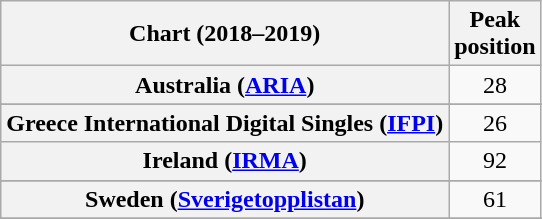<table class="wikitable sortable plainrowheaders" style="text-align:center">
<tr>
<th scope="col">Chart (2018–2019)</th>
<th scope="col">Peak<br> position</th>
</tr>
<tr>
<th scope="row">Australia (<a href='#'>ARIA</a>)</th>
<td>28</td>
</tr>
<tr>
</tr>
<tr>
</tr>
<tr>
</tr>
<tr>
</tr>
<tr>
<th scope="row">Greece International Digital Singles (<a href='#'>IFPI</a>)</th>
<td>26</td>
</tr>
<tr>
<th scope="row">Ireland (<a href='#'>IRMA</a>)</th>
<td>92</td>
</tr>
<tr>
</tr>
<tr>
</tr>
<tr>
</tr>
<tr>
<th scope="row">Sweden (<a href='#'>Sverigetopplistan</a>)</th>
<td>61</td>
</tr>
<tr>
</tr>
<tr>
</tr>
<tr>
</tr>
<tr>
</tr>
</table>
